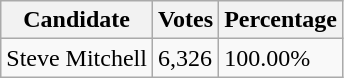<table class="wikitable">
<tr>
<th>Candidate</th>
<th>Votes</th>
<th>Percentage</th>
</tr>
<tr>
<td>Steve Mitchell</td>
<td>6,326</td>
<td>100.00%</td>
</tr>
</table>
